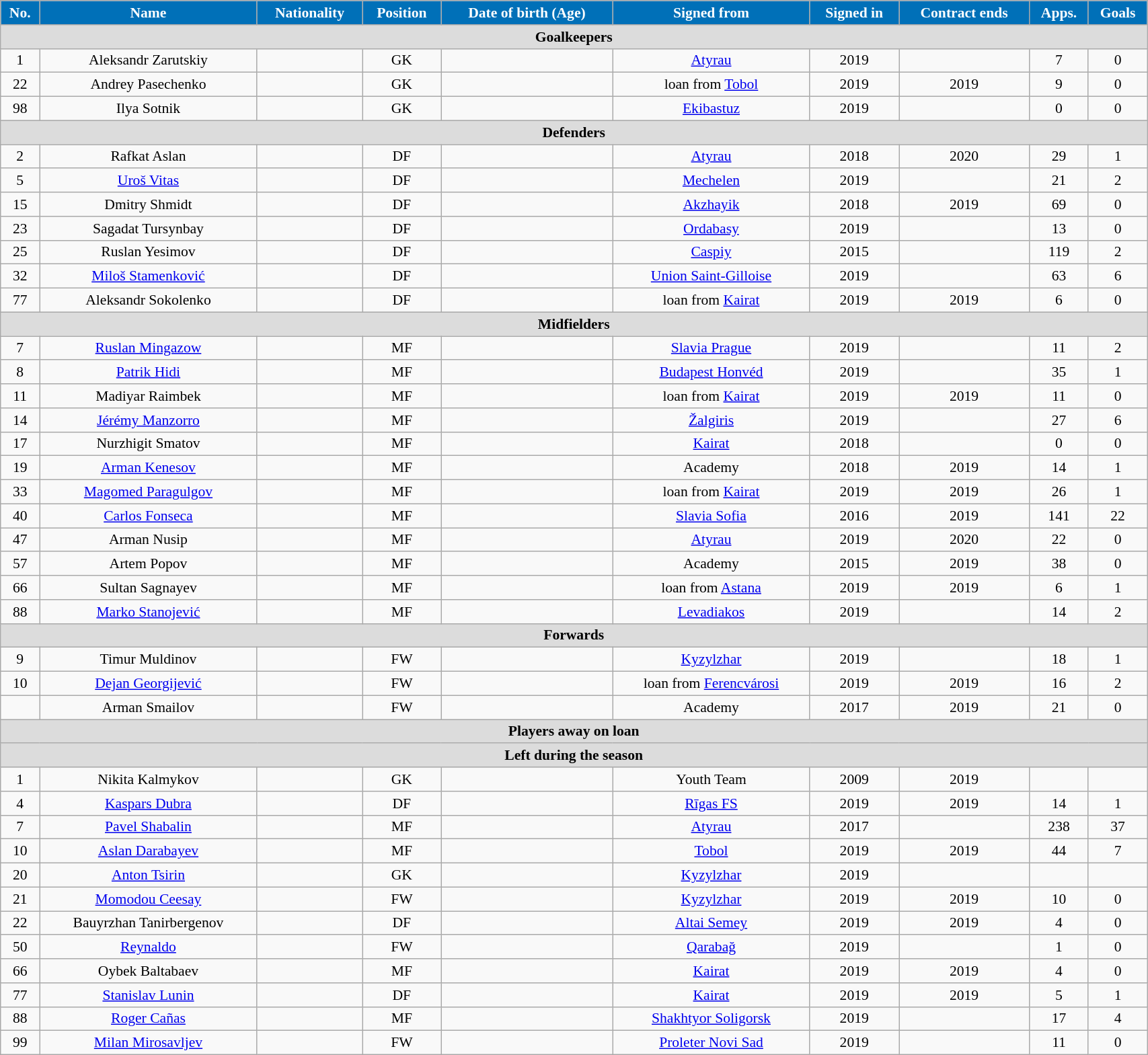<table class="wikitable"  style="text-align:center; font-size:90%; width:90%;">
<tr>
<th style="background:#0070B8; color:#FFFFFF; text-align:center;">No.</th>
<th style="background:#0070B8; color:#FFFFFF; text-align:center;">Name</th>
<th style="background:#0070B8; color:#FFFFFF; text-align:center;">Nationality</th>
<th style="background:#0070B8; color:#FFFFFF; text-align:center;">Position</th>
<th style="background:#0070B8; color:#FFFFFF; text-align:center;">Date of birth (Age)</th>
<th style="background:#0070B8; color:#FFFFFF; text-align:center;">Signed from</th>
<th style="background:#0070B8; color:#FFFFFF; text-align:center;">Signed in</th>
<th style="background:#0070B8; color:#FFFFFF; text-align:center;">Contract ends</th>
<th style="background:#0070B8; color:#FFFFFF; text-align:center;">Apps.</th>
<th style="background:#0070B8; color:#FFFFFF; text-align:center;">Goals</th>
</tr>
<tr>
<th colspan="11"  style="background:#dcdcdc; text-align:center;">Goalkeepers</th>
</tr>
<tr>
<td>1</td>
<td>Aleksandr Zarutskiy</td>
<td></td>
<td>GK</td>
<td></td>
<td><a href='#'>Atyrau</a></td>
<td>2019</td>
<td></td>
<td>7</td>
<td>0</td>
</tr>
<tr>
<td>22</td>
<td>Andrey Pasechenko</td>
<td></td>
<td>GK</td>
<td></td>
<td>loan from <a href='#'>Tobol</a></td>
<td>2019</td>
<td>2019</td>
<td>9</td>
<td>0</td>
</tr>
<tr>
<td>98</td>
<td>Ilya Sotnik</td>
<td></td>
<td>GK</td>
<td></td>
<td><a href='#'>Ekibastuz</a></td>
<td>2019</td>
<td></td>
<td>0</td>
<td>0</td>
</tr>
<tr>
<th colspan="11"  style="background:#dcdcdc; text-align:center;">Defenders</th>
</tr>
<tr>
<td>2</td>
<td>Rafkat Aslan</td>
<td></td>
<td>DF</td>
<td></td>
<td><a href='#'>Atyrau</a></td>
<td>2018</td>
<td>2020</td>
<td>29</td>
<td>1</td>
</tr>
<tr>
<td>5</td>
<td><a href='#'>Uroš Vitas</a></td>
<td></td>
<td>DF</td>
<td></td>
<td><a href='#'>Mechelen</a></td>
<td>2019</td>
<td></td>
<td>21</td>
<td>2</td>
</tr>
<tr>
<td>15</td>
<td>Dmitry Shmidt</td>
<td></td>
<td>DF</td>
<td></td>
<td><a href='#'>Akzhayik</a></td>
<td>2018</td>
<td>2019</td>
<td>69</td>
<td>0</td>
</tr>
<tr>
<td>23</td>
<td>Sagadat Tursynbay</td>
<td></td>
<td>DF</td>
<td></td>
<td><a href='#'>Ordabasy</a></td>
<td>2019</td>
<td></td>
<td>13</td>
<td>0</td>
</tr>
<tr>
<td>25</td>
<td>Ruslan Yesimov</td>
<td></td>
<td>DF</td>
<td></td>
<td><a href='#'>Caspiy</a></td>
<td>2015</td>
<td></td>
<td>119</td>
<td>2</td>
</tr>
<tr>
<td>32</td>
<td><a href='#'>Miloš Stamenković</a></td>
<td></td>
<td>DF</td>
<td></td>
<td><a href='#'>Union Saint-Gilloise</a></td>
<td>2019</td>
<td></td>
<td>63</td>
<td>6</td>
</tr>
<tr>
<td>77</td>
<td>Aleksandr Sokolenko</td>
<td></td>
<td>DF</td>
<td></td>
<td>loan from <a href='#'>Kairat</a></td>
<td>2019</td>
<td>2019</td>
<td>6</td>
<td>0</td>
</tr>
<tr>
<th colspan="11"  style="background:#dcdcdc; text-align:center;">Midfielders</th>
</tr>
<tr>
<td>7</td>
<td><a href='#'>Ruslan Mingazow</a></td>
<td></td>
<td>MF</td>
<td></td>
<td><a href='#'>Slavia Prague</a></td>
<td>2019</td>
<td></td>
<td>11</td>
<td>2</td>
</tr>
<tr>
<td>8</td>
<td><a href='#'>Patrik Hidi</a></td>
<td></td>
<td>MF</td>
<td></td>
<td><a href='#'>Budapest Honvéd</a></td>
<td>2019</td>
<td></td>
<td>35</td>
<td>1</td>
</tr>
<tr>
<td>11</td>
<td>Madiyar Raimbek</td>
<td></td>
<td>MF</td>
<td></td>
<td>loan from <a href='#'>Kairat</a></td>
<td>2019</td>
<td>2019</td>
<td>11</td>
<td>0</td>
</tr>
<tr>
<td>14</td>
<td><a href='#'>Jérémy Manzorro</a></td>
<td></td>
<td>MF</td>
<td></td>
<td><a href='#'>Žalgiris</a></td>
<td>2019</td>
<td></td>
<td>27</td>
<td>6</td>
</tr>
<tr>
<td>17</td>
<td>Nurzhigit Smatov</td>
<td></td>
<td>MF</td>
<td></td>
<td><a href='#'>Kairat</a></td>
<td>2018</td>
<td></td>
<td>0</td>
<td>0</td>
</tr>
<tr>
<td>19</td>
<td><a href='#'>Arman Kenesov</a></td>
<td></td>
<td>MF</td>
<td></td>
<td>Academy</td>
<td>2018</td>
<td>2019</td>
<td>14</td>
<td>1</td>
</tr>
<tr>
<td>33</td>
<td><a href='#'>Magomed Paragulgov</a></td>
<td></td>
<td>MF</td>
<td></td>
<td>loan from <a href='#'>Kairat</a></td>
<td>2019</td>
<td>2019</td>
<td>26</td>
<td>1</td>
</tr>
<tr>
<td>40</td>
<td><a href='#'>Carlos Fonseca</a></td>
<td></td>
<td>MF</td>
<td></td>
<td><a href='#'>Slavia Sofia</a></td>
<td>2016</td>
<td>2019</td>
<td>141</td>
<td>22</td>
</tr>
<tr>
<td>47</td>
<td>Arman Nusip</td>
<td></td>
<td>MF</td>
<td></td>
<td><a href='#'>Atyrau</a></td>
<td>2019</td>
<td>2020</td>
<td>22</td>
<td>0</td>
</tr>
<tr>
<td>57</td>
<td>Artem Popov</td>
<td></td>
<td>MF</td>
<td></td>
<td>Academy</td>
<td>2015</td>
<td>2019</td>
<td>38</td>
<td>0</td>
</tr>
<tr>
<td>66</td>
<td>Sultan Sagnayev</td>
<td></td>
<td>MF</td>
<td></td>
<td>loan from <a href='#'>Astana</a></td>
<td>2019</td>
<td>2019</td>
<td>6</td>
<td>1</td>
</tr>
<tr>
<td>88</td>
<td><a href='#'>Marko Stanojević</a></td>
<td></td>
<td>MF</td>
<td></td>
<td><a href='#'>Levadiakos</a></td>
<td>2019</td>
<td></td>
<td>14</td>
<td>2</td>
</tr>
<tr>
<th colspan="11"  style="background:#dcdcdc; text-align:center;">Forwards</th>
</tr>
<tr>
<td>9</td>
<td>Timur Muldinov</td>
<td></td>
<td>FW</td>
<td></td>
<td><a href='#'>Kyzylzhar</a></td>
<td>2019</td>
<td></td>
<td>18</td>
<td>1</td>
</tr>
<tr>
<td>10</td>
<td><a href='#'>Dejan Georgijević</a></td>
<td></td>
<td>FW</td>
<td></td>
<td>loan from <a href='#'>Ferencvárosi</a></td>
<td>2019</td>
<td>2019</td>
<td>16</td>
<td>2</td>
</tr>
<tr>
<td></td>
<td>Arman Smailov</td>
<td></td>
<td>FW</td>
<td></td>
<td>Academy</td>
<td>2017</td>
<td>2019</td>
<td>21</td>
<td>0</td>
</tr>
<tr>
<th colspan="11"  style="background:#dcdcdc; text-align:center;">Players away on loan</th>
</tr>
<tr>
<th colspan="11"  style="background:#dcdcdc; text-align:center;">Left during the season</th>
</tr>
<tr>
<td>1</td>
<td>Nikita Kalmykov</td>
<td></td>
<td>GK</td>
<td></td>
<td>Youth Team</td>
<td>2009</td>
<td>2019</td>
<td></td>
<td></td>
</tr>
<tr>
<td>4</td>
<td><a href='#'>Kaspars Dubra</a></td>
<td></td>
<td>DF</td>
<td></td>
<td><a href='#'>Rīgas FS</a></td>
<td>2019</td>
<td>2019</td>
<td>14</td>
<td>1</td>
</tr>
<tr>
<td>7</td>
<td><a href='#'>Pavel Shabalin</a></td>
<td></td>
<td>MF</td>
<td></td>
<td><a href='#'>Atyrau</a></td>
<td>2017</td>
<td></td>
<td>238</td>
<td>37</td>
</tr>
<tr>
<td>10</td>
<td><a href='#'>Aslan Darabayev</a></td>
<td></td>
<td>MF</td>
<td></td>
<td><a href='#'>Tobol</a></td>
<td>2019</td>
<td>2019</td>
<td>44</td>
<td>7</td>
</tr>
<tr>
<td>20</td>
<td><a href='#'>Anton Tsirin</a></td>
<td></td>
<td>GK</td>
<td></td>
<td><a href='#'>Kyzylzhar</a></td>
<td>2019</td>
<td></td>
<td></td>
<td></td>
</tr>
<tr>
<td>21</td>
<td><a href='#'>Momodou Ceesay</a></td>
<td></td>
<td>FW</td>
<td></td>
<td><a href='#'>Kyzylzhar</a></td>
<td>2019</td>
<td>2019</td>
<td>10</td>
<td>0</td>
</tr>
<tr>
<td>22</td>
<td>Bauyrzhan Tanirbergenov</td>
<td></td>
<td>DF</td>
<td></td>
<td><a href='#'>Altai Semey</a></td>
<td>2019</td>
<td>2019</td>
<td>4</td>
<td>0</td>
</tr>
<tr>
<td>50</td>
<td><a href='#'>Reynaldo</a></td>
<td></td>
<td>FW</td>
<td></td>
<td><a href='#'>Qarabağ</a></td>
<td>2019</td>
<td></td>
<td>1</td>
<td>0</td>
</tr>
<tr>
<td>66</td>
<td>Oybek Baltabaev</td>
<td></td>
<td>MF</td>
<td></td>
<td><a href='#'>Kairat</a></td>
<td>2019</td>
<td>2019</td>
<td>4</td>
<td>0</td>
</tr>
<tr>
<td>77</td>
<td><a href='#'>Stanislav Lunin</a></td>
<td></td>
<td>DF</td>
<td></td>
<td><a href='#'>Kairat</a></td>
<td>2019</td>
<td>2019</td>
<td>5</td>
<td>1</td>
</tr>
<tr>
<td>88</td>
<td><a href='#'>Roger Cañas</a></td>
<td></td>
<td>MF</td>
<td></td>
<td><a href='#'>Shakhtyor Soligorsk</a></td>
<td>2019</td>
<td></td>
<td>17</td>
<td>4</td>
</tr>
<tr>
<td>99</td>
<td><a href='#'>Milan Mirosavljev</a></td>
<td></td>
<td>FW</td>
<td></td>
<td><a href='#'>Proleter Novi Sad</a></td>
<td>2019</td>
<td></td>
<td>11</td>
<td>0</td>
</tr>
</table>
